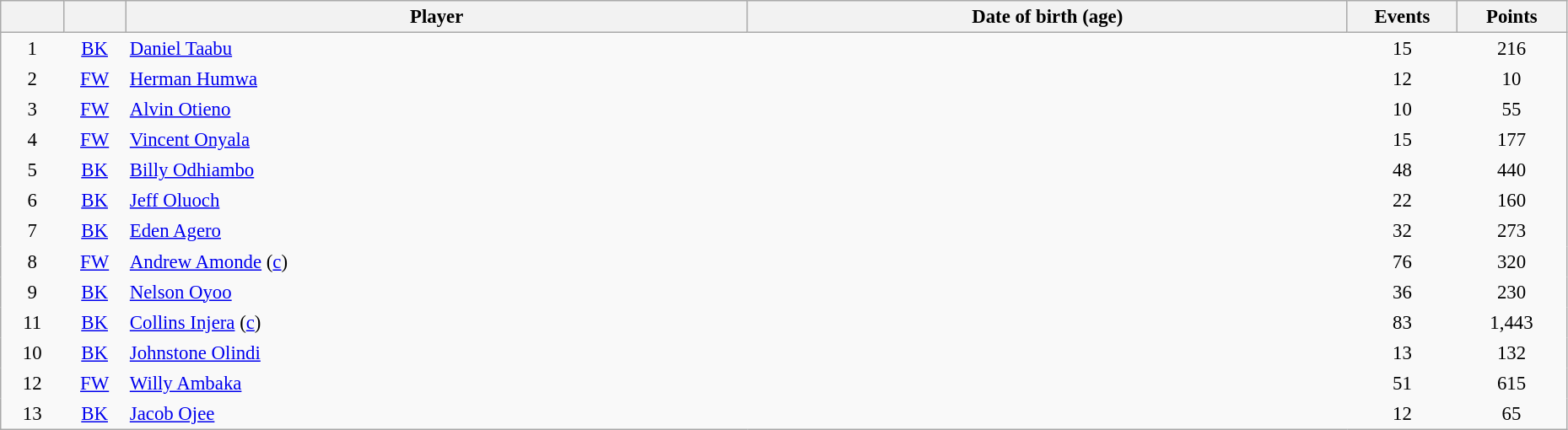<table class="sortable wikitable plainrowheaders" style="font-size:95%; width: 98%">
<tr>
<th scope="col" style="width:4%"></th>
<th scope="col" style="width:4%"></th>
<th scope="col">Player</th>
<th scope="col">Date of birth (age)</th>
<th scope="col" style="width:7%">Events</th>
<th scope="col" style="width:7%">Points</th>
</tr>
<tr>
<td style="text-align:center; border:0">1</td>
<td style="text-align:center; border:0"><a href='#'>BK</a></td>
<td style="text-align:left; border:0"><a href='#'>Daniel Taabu</a></td>
<td style="text-align:left; border:0"></td>
<td style="text-align:center; border:0">15</td>
<td style="text-align:center; border:0">216</td>
</tr>
<tr>
<td style="text-align:center; border:0">2</td>
<td style="text-align:center; border:0"><a href='#'>FW</a></td>
<td style="text-align:left; border:0"><a href='#'>Herman Humwa</a></td>
<td style="text-align:left; border:0"></td>
<td style="text-align:center; border:0">12</td>
<td style="text-align:center; border:0">10</td>
</tr>
<tr>
<td style="text-align:center; border:0">3</td>
<td style="text-align:center; border:0"><a href='#'>FW</a></td>
<td style="text-align:left; border:0"><a href='#'>Alvin Otieno</a></td>
<td style="text-align:left; border:0"></td>
<td style="text-align:center; border:0">10</td>
<td style="text-align:center; border:0">55</td>
</tr>
<tr>
<td style="text-align:center; border:0">4</td>
<td style="text-align:center; border:0"><a href='#'>FW</a></td>
<td style="text-align:left; border:0"><a href='#'>Vincent Onyala</a></td>
<td style="text-align:left; border:0"></td>
<td style="text-align:center; border:0">15</td>
<td style="text-align:center; border:0">177</td>
</tr>
<tr>
<td style="text-align:center; border:0">5</td>
<td style="text-align:center; border:0"><a href='#'>BK</a></td>
<td style="text-align:left; border:0"><a href='#'>Billy Odhiambo</a></td>
<td style="text-align:left; border:0"></td>
<td style="text-align:center; border:0">48</td>
<td style="text-align:center; border:0">440</td>
</tr>
<tr>
<td style="text-align:center; border:0">6</td>
<td style="text-align:center; border:0"><a href='#'>BK</a></td>
<td style="text-align:left; border:0"><a href='#'>Jeff Oluoch</a></td>
<td style="text-align:left; border:0"></td>
<td style="text-align:center; border:0">22</td>
<td style="text-align:center; border:0">160</td>
</tr>
<tr>
<td style="text-align:center; border:0">7</td>
<td style="text-align:center; border:0"><a href='#'>BK</a></td>
<td style="text-align:left; border:0"><a href='#'>Eden Agero</a></td>
<td style="text-align:left; border:0"></td>
<td style="text-align:center; border:0">32</td>
<td style="text-align:center; border:0">273</td>
</tr>
<tr>
<td style="text-align:center; border:0">8</td>
<td style="text-align:center; border:0"><a href='#'>FW</a></td>
<td style="text-align:left; border:0"><a href='#'>Andrew Amonde</a> (<a href='#'>c</a>)</td>
<td style="text-align:left; border:0"></td>
<td style="text-align:center; border:0">76</td>
<td style="text-align:center; border:0">320</td>
</tr>
<tr>
<td style="text-align:center; border:0">9</td>
<td style="text-align:center; border:0"><a href='#'>BK</a></td>
<td style="text-align:left; border:0"><a href='#'>Nelson Oyoo</a></td>
<td style="text-align:left; border:0"></td>
<td style="text-align:center; border:0">36</td>
<td style="text-align:center; border:0">230</td>
</tr>
<tr>
<td style="text-align:center; border:0">11</td>
<td style="text-align:center; border:0"><a href='#'>BK</a></td>
<td style="text-align:left; border:0"><a href='#'>Collins Injera</a> (<a href='#'>c</a>)</td>
<td style="text-align:left; border:0"></td>
<td style="text-align:center; border:0">83</td>
<td style="text-align:center; border:0">1,443</td>
</tr>
<tr>
<td style="text-align:center; border:0">10</td>
<td style="text-align:center; border:0"><a href='#'>BK</a></td>
<td style="text-align:left; border:0"><a href='#'>Johnstone Olindi</a></td>
<td style="text-align:left; border:0"></td>
<td style="text-align:center; border:0">13</td>
<td style="text-align:center; border:0">132</td>
</tr>
<tr>
<td style="text-align:center; border:0">12</td>
<td style="text-align:center; border:0"><a href='#'>FW</a></td>
<td style="text-align:left; border:0"><a href='#'>Willy Ambaka</a></td>
<td style="text-align:left; border:0"></td>
<td style="text-align:center; border:0">51</td>
<td style="text-align:center; border:0">615</td>
</tr>
<tr>
<td style="text-align:center; border:0">13</td>
<td style="text-align:center; border:0"><a href='#'>BK</a></td>
<td style="text-align:left; border:0"><a href='#'>Jacob Ojee</a></td>
<td style="text-align:left; border:0"></td>
<td style="text-align:center; border:0">12</td>
<td style="text-align:center; border:0">65</td>
</tr>
</table>
